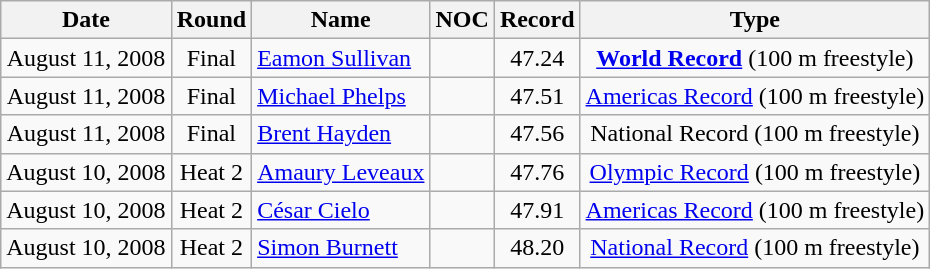<table class=wikitable>
<tr>
<th>Date</th>
<th>Round</th>
<th>Name</th>
<th>NOC</th>
<th>Record</th>
<th>Type</th>
</tr>
<tr>
<td align=center>August 11, 2008</td>
<td align=center>Final</td>
<td align=left><a href='#'>Eamon Sullivan</a></td>
<td align=left></td>
<td align=center>47.24</td>
<td align=center><strong><a href='#'>World Record</a></strong> (100 m freestyle)</td>
</tr>
<tr>
<td align=center>August 11, 2008</td>
<td align=center>Final</td>
<td align=left><a href='#'>Michael Phelps</a></td>
<td align=left></td>
<td align=center>47.51</td>
<td align=center><a href='#'>Americas Record</a> (100 m freestyle)</td>
</tr>
<tr>
<td align=center>August 11, 2008</td>
<td align=center>Final</td>
<td align=left><a href='#'>Brent Hayden</a></td>
<td align=left></td>
<td align=center>47.56</td>
<td align=center>National Record (100 m freestyle)</td>
</tr>
<tr>
<td align=center>August 10, 2008</td>
<td align=center>Heat 2</td>
<td align=left><a href='#'>Amaury Leveaux</a></td>
<td align=left></td>
<td align=center>47.76</td>
<td align=center><a href='#'>Olympic Record</a> (100 m freestyle)</td>
</tr>
<tr>
<td align=center>August 10, 2008</td>
<td align=center>Heat 2</td>
<td align=left><a href='#'>César Cielo</a></td>
<td align=left></td>
<td align=center>47.91</td>
<td align=center><a href='#'>Americas Record</a> (100 m freestyle)</td>
</tr>
<tr>
<td align=center>August 10, 2008</td>
<td align=center>Heat 2</td>
<td align=left><a href='#'>Simon Burnett</a></td>
<td align=left></td>
<td align=center>48.20</td>
<td align=center><a href='#'>National Record</a> (100 m freestyle)</td>
</tr>
</table>
